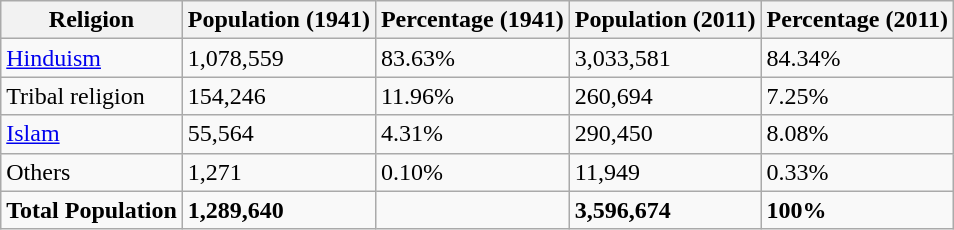<table class="wikitable sortable">
<tr>
<th>Religion</th>
<th>Population (1941)</th>
<th>Percentage (1941)</th>
<th>Population (2011)</th>
<th>Percentage (2011)</th>
</tr>
<tr>
<td><a href='#'>Hinduism</a> </td>
<td>1,078,559</td>
<td>83.63%</td>
<td>3,033,581</td>
<td>84.34%</td>
</tr>
<tr>
<td>Tribal religion</td>
<td>154,246</td>
<td>11.96%</td>
<td>260,694</td>
<td>7.25%</td>
</tr>
<tr>
<td><a href='#'>Islam</a> </td>
<td>55,564</td>
<td>4.31%</td>
<td>290,450</td>
<td>8.08%</td>
</tr>
<tr>
<td>Others </td>
<td>1,271</td>
<td>0.10%</td>
<td>11,949</td>
<td>0.33%</td>
</tr>
<tr>
<td><strong>Total Population</strong></td>
<td><strong>1,289,640</strong></td>
<td><strong></strong></td>
<td><strong>3,596,674</strong></td>
<td><strong>100%</strong></td>
</tr>
</table>
